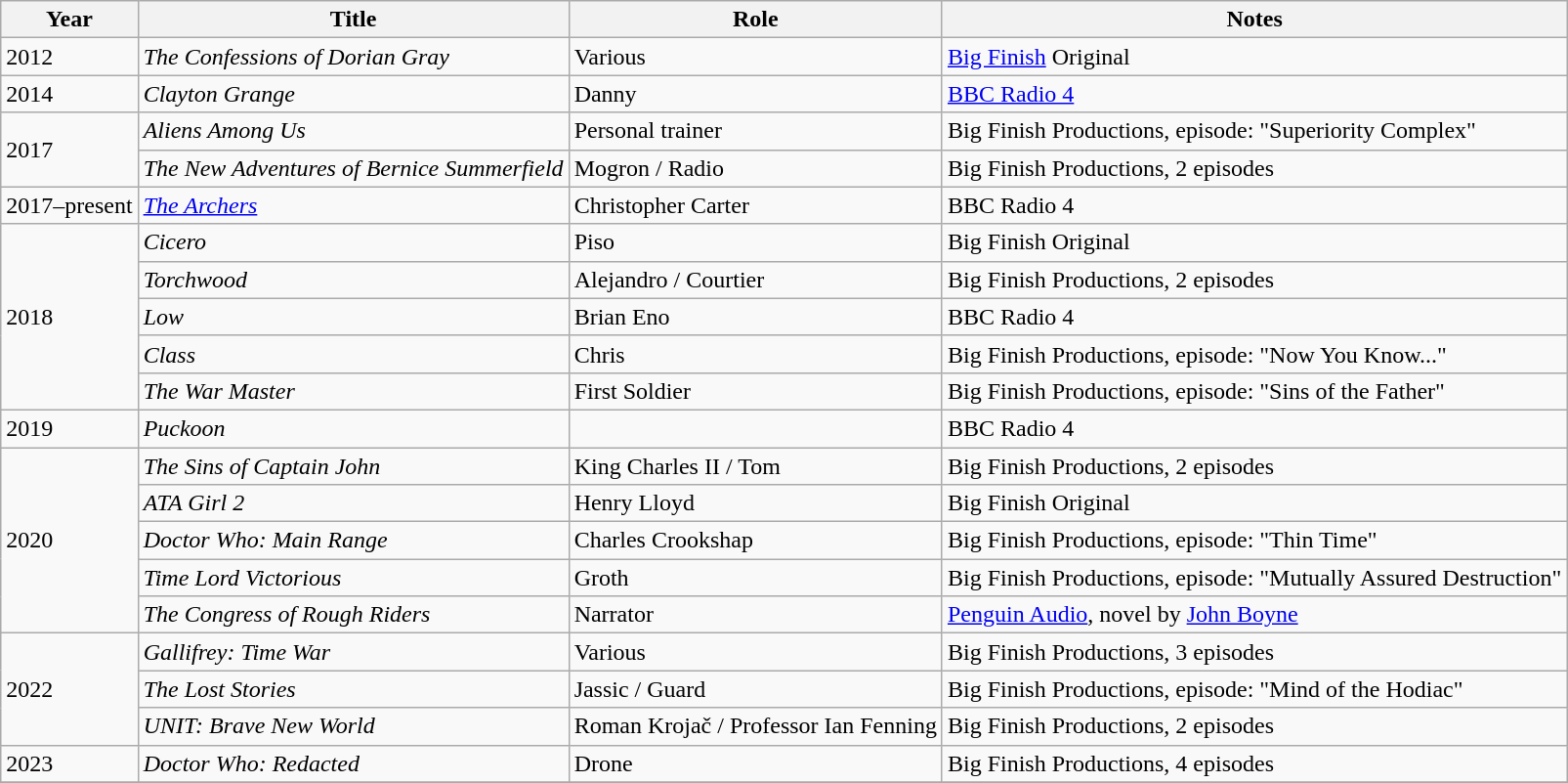<table class="wikitable sortable">
<tr>
<th>Year</th>
<th>Title</th>
<th>Role</th>
<th class="unsortable">Notes</th>
</tr>
<tr>
<td>2012</td>
<td><em>The Confessions of Dorian Gray</em></td>
<td>Various</td>
<td><a href='#'>Big Finish</a> Original</td>
</tr>
<tr>
<td>2014</td>
<td><em>Clayton Grange</em></td>
<td>Danny</td>
<td><a href='#'>BBC Radio 4</a></td>
</tr>
<tr>
<td rowspan="2">2017</td>
<td><em>Aliens Among Us</em></td>
<td>Personal trainer</td>
<td>Big Finish Productions, episode: "Superiority Complex"</td>
</tr>
<tr>
<td><em>The New Adventures of Bernice Summerfield</em></td>
<td>Mogron / Radio</td>
<td>Big Finish Productions, 2 episodes</td>
</tr>
<tr>
<td>2017–present</td>
<td><em><a href='#'>The Archers</a></em></td>
<td>Christopher Carter</td>
<td>BBC Radio 4</td>
</tr>
<tr>
<td rowspan="5">2018</td>
<td><em>Cicero</em></td>
<td>Piso</td>
<td>Big Finish Original</td>
</tr>
<tr>
<td><em>Torchwood</em></td>
<td>Alejandro / Courtier</td>
<td>Big Finish Productions, 2 episodes</td>
</tr>
<tr>
<td><em>Low</em></td>
<td>Brian Eno</td>
<td>BBC Radio 4</td>
</tr>
<tr>
<td><em>Class</em></td>
<td>Chris</td>
<td>Big Finish Productions, episode: "Now You Know..."</td>
</tr>
<tr>
<td><em>The War Master</em></td>
<td>First Soldier</td>
<td>Big Finish Productions, episode: "Sins of the Father"</td>
</tr>
<tr>
<td>2019</td>
<td><em>Puckoon</em></td>
<td></td>
<td>BBC Radio 4</td>
</tr>
<tr>
<td rowspan="5">2020</td>
<td><em>The Sins of Captain John</em></td>
<td>King Charles II / Tom</td>
<td>Big Finish Productions, 2 episodes</td>
</tr>
<tr>
<td><em>ATA Girl 2</em></td>
<td>Henry Lloyd</td>
<td>Big Finish Original</td>
</tr>
<tr>
<td><em>Doctor Who: Main Range</em></td>
<td>Charles Crookshap</td>
<td>Big Finish Productions, episode: "Thin Time"</td>
</tr>
<tr>
<td><em>Time Lord Victorious</em></td>
<td>Groth</td>
<td>Big Finish Productions, episode: "Mutually Assured Destruction"</td>
</tr>
<tr>
<td><em>The Congress of Rough Riders</em></td>
<td>Narrator</td>
<td><a href='#'>Penguin Audio</a>, novel by <a href='#'>John Boyne</a></td>
</tr>
<tr>
<td rowspan="3">2022</td>
<td><em>Gallifrey: Time War</em></td>
<td>Various</td>
<td>Big Finish Productions, 3 episodes</td>
</tr>
<tr>
<td><em>The Lost Stories</em></td>
<td>Jassic / Guard</td>
<td>Big Finish Productions, episode: "Mind of the Hodiac"</td>
</tr>
<tr>
<td><em>UNIT: Brave New World</em></td>
<td>Roman Krojač / Professor Ian Fenning</td>
<td>Big Finish Productions, 2 episodes</td>
</tr>
<tr>
<td>2023</td>
<td><em>Doctor Who: Redacted</em></td>
<td>Drone</td>
<td>Big Finish Productions, 4 episodes</td>
</tr>
<tr>
</tr>
</table>
